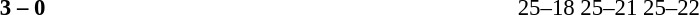<table width=100% cellspacing=1>
<tr>
<th width=20%></th>
<th width=12%></th>
<th width=20%></th>
<th width=33%></th>
<td></td>
</tr>
<tr style=font-size:95%>
<td align=right><strong></strong></td>
<td align=center><strong>3 – 0</strong></td>
<td></td>
<td>25–18 25–21 25–22</td>
</tr>
</table>
